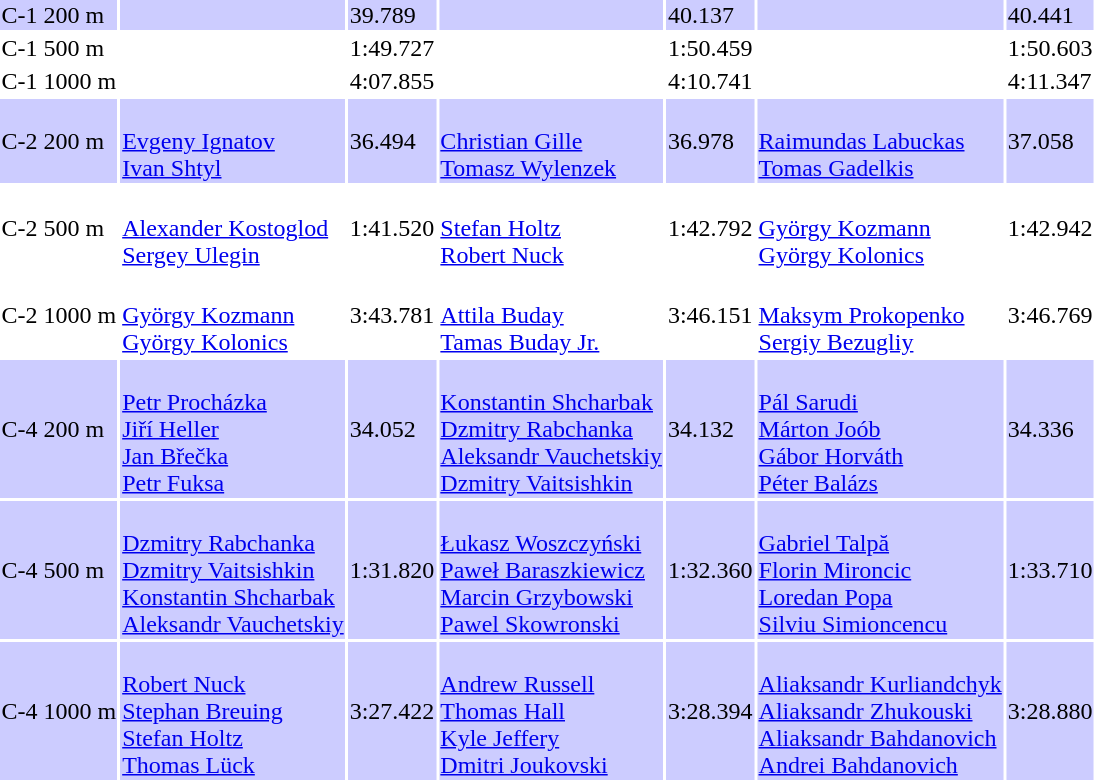<table>
<tr bgcolor=ccccff>
<td>C-1 200 m</td>
<td></td>
<td>39.789</td>
<td></td>
<td>40.137</td>
<td></td>
<td>40.441</td>
</tr>
<tr>
<td>C-1 500 m</td>
<td></td>
<td>1:49.727</td>
<td></td>
<td>1:50.459</td>
<td></td>
<td>1:50.603</td>
</tr>
<tr>
<td>C-1 1000 m</td>
<td></td>
<td>4:07.855</td>
<td></td>
<td>4:10.741</td>
<td></td>
<td>4:11.347</td>
</tr>
<tr bgcolor=ccccff>
<td>C-2 200 m</td>
<td><br><a href='#'>Evgeny Ignatov</a><br><a href='#'>Ivan Shtyl</a></td>
<td>36.494</td>
<td><br><a href='#'>Christian Gille</a><br><a href='#'>Tomasz Wylenzek</a></td>
<td>36.978</td>
<td><br><a href='#'>Raimundas Labuckas</a><br><a href='#'>Tomas Gadelkis</a></td>
<td>37.058</td>
</tr>
<tr>
<td>C-2 500 m</td>
<td><br><a href='#'>Alexander Kostoglod</a><br><a href='#'>Sergey Ulegin</a></td>
<td>1:41.520</td>
<td><br><a href='#'>Stefan Holtz</a><br><a href='#'>Robert Nuck</a></td>
<td>1:42.792</td>
<td><br><a href='#'>György Kozmann</a><br><a href='#'>György Kolonics</a></td>
<td>1:42.942</td>
</tr>
<tr>
<td>C-2 1000 m</td>
<td><br><a href='#'>György Kozmann</a><br><a href='#'>György Kolonics</a></td>
<td>3:43.781</td>
<td><br><a href='#'>Attila Buday</a><br><a href='#'>Tamas Buday Jr.</a></td>
<td>3:46.151</td>
<td><br><a href='#'>Maksym Prokopenko</a><br><a href='#'>Sergiy Bezugliy</a></td>
<td>3:46.769</td>
</tr>
<tr bgcolor=ccccff>
<td>C-4 200 m</td>
<td><br><a href='#'>Petr Procházka</a><br><a href='#'>Jiří Heller</a><br><a href='#'>Jan Břečka</a><br><a href='#'>Petr Fuksa</a></td>
<td>34.052</td>
<td><br><a href='#'>Konstantin Shcharbak</a><br><a href='#'>Dzmitry Rabchanka</a><br><a href='#'>Aleksandr Vauchetskiy</a><br><a href='#'>Dzmitry Vaitsishkin</a></td>
<td>34.132</td>
<td><br><a href='#'>Pál Sarudi</a><br><a href='#'>Márton Joób</a><br><a href='#'>Gábor Horváth</a><br><a href='#'>Péter Balázs</a></td>
<td>34.336</td>
</tr>
<tr bgcolor=ccccff>
<td>C-4 500 m</td>
<td><br><a href='#'>Dzmitry Rabchanka</a><br><a href='#'>Dzmitry Vaitsishkin</a><br><a href='#'>Konstantin Shcharbak</a><br><a href='#'>Aleksandr Vauchetskiy</a></td>
<td>1:31.820</td>
<td><br><a href='#'>Łukasz Woszczyński</a><br><a href='#'>Paweł Baraszkiewicz</a><br><a href='#'>Marcin Grzybowski</a><br><a href='#'>Pawel Skowronski</a></td>
<td>1:32.360</td>
<td><br><a href='#'>Gabriel Talpă</a><br><a href='#'>Florin Mironcic</a><br><a href='#'>Loredan Popa</a><br><a href='#'>Silviu Simioncencu</a></td>
<td>1:33.710</td>
</tr>
<tr bgcolor=ccccff>
<td>C-4 1000 m</td>
<td><br><a href='#'>Robert Nuck</a><br><a href='#'>Stephan Breuing</a><br><a href='#'>Stefan Holtz</a><br><a href='#'>Thomas Lück</a></td>
<td>3:27.422</td>
<td><br><a href='#'>Andrew Russell</a><br><a href='#'>Thomas Hall</a><br><a href='#'>Kyle Jeffery</a><br><a href='#'>Dmitri Joukovski</a></td>
<td>3:28.394</td>
<td><br><a href='#'>Aliaksandr Kurliandchyk</a><br><a href='#'>Aliaksandr Zhukouski</a><br><a href='#'>Aliaksandr Bahdanovich</a><br><a href='#'>Andrei Bahdanovich</a></td>
<td>3:28.880</td>
</tr>
</table>
